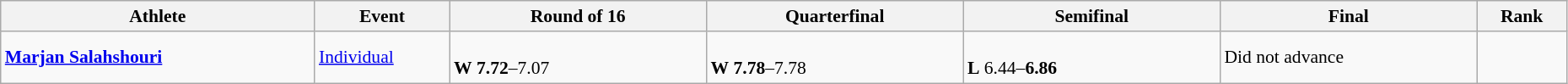<table class="wikitable" width="98%" style="text-align:left; font-size:90%">
<tr>
<th width="11%">Athlete</th>
<th width="4%">Event</th>
<th width="9%">Round of 16</th>
<th width="9%">Quarterfinal</th>
<th width="9%">Semifinal</th>
<th width="9%">Final</th>
<th width="3%">Rank</th>
</tr>
<tr>
<td><strong><a href='#'>Marjan Salahshouri</a></strong></td>
<td><a href='#'>Individual</a></td>
<td><br><strong>W</strong> <strong>7.72</strong>–7.07</td>
<td><br><strong>W</strong> <strong>7.78</strong>–7.78</td>
<td><br><strong>L</strong> 6.44–<strong>6.86</strong></td>
<td>Did not advance</td>
<td align=center></td>
</tr>
</table>
